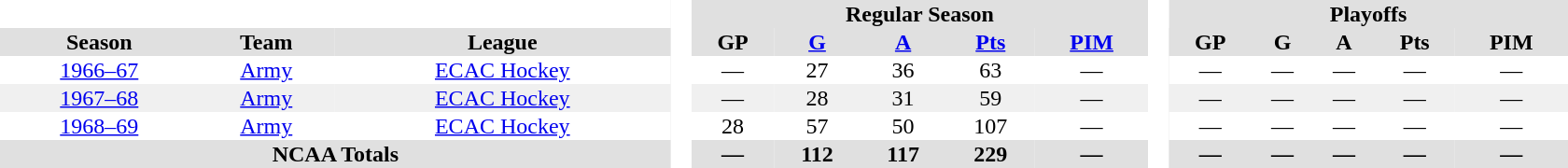<table border="0" cellpadding="1" cellspacing="0" style="text-align:center; width:70em">
<tr bgcolor="#e0e0e0">
<th colspan="3"  bgcolor="#ffffff"> </th>
<th rowspan="99" bgcolor="#ffffff"> </th>
<th colspan="5">Regular Season</th>
<th rowspan="99" bgcolor="#ffffff"> </th>
<th colspan="5">Playoffs</th>
</tr>
<tr bgcolor="#e0e0e0">
<th>Season</th>
<th>Team</th>
<th>League</th>
<th>GP</th>
<th><a href='#'>G</a></th>
<th><a href='#'>A</a></th>
<th><a href='#'>Pts</a></th>
<th><a href='#'>PIM</a></th>
<th>GP</th>
<th>G</th>
<th>A</th>
<th>Pts</th>
<th>PIM</th>
</tr>
<tr>
<td><a href='#'>1966–67</a></td>
<td><a href='#'>Army</a></td>
<td><a href='#'>ECAC Hockey</a></td>
<td>—</td>
<td>27</td>
<td>36</td>
<td>63</td>
<td>—</td>
<td>—</td>
<td>—</td>
<td>—</td>
<td>—</td>
<td>—</td>
</tr>
<tr bgcolor=f0f0f0>
<td><a href='#'>1967–68</a></td>
<td><a href='#'>Army</a></td>
<td><a href='#'>ECAC Hockey</a></td>
<td>—</td>
<td>28</td>
<td>31</td>
<td>59</td>
<td>—</td>
<td>—</td>
<td>—</td>
<td>—</td>
<td>—</td>
<td>—</td>
</tr>
<tr>
<td><a href='#'>1968–69</a></td>
<td><a href='#'>Army</a></td>
<td><a href='#'>ECAC Hockey</a></td>
<td>28</td>
<td>57</td>
<td>50</td>
<td>107</td>
<td>—</td>
<td>—</td>
<td>—</td>
<td>—</td>
<td>—</td>
<td>—</td>
</tr>
<tr bgcolor="#e0e0e0">
<th colspan="3">NCAA Totals</th>
<th>—</th>
<th>112</th>
<th>117</th>
<th>229</th>
<th>—</th>
<th>—</th>
<th>—</th>
<th>—</th>
<th>—</th>
<th>—</th>
</tr>
</table>
